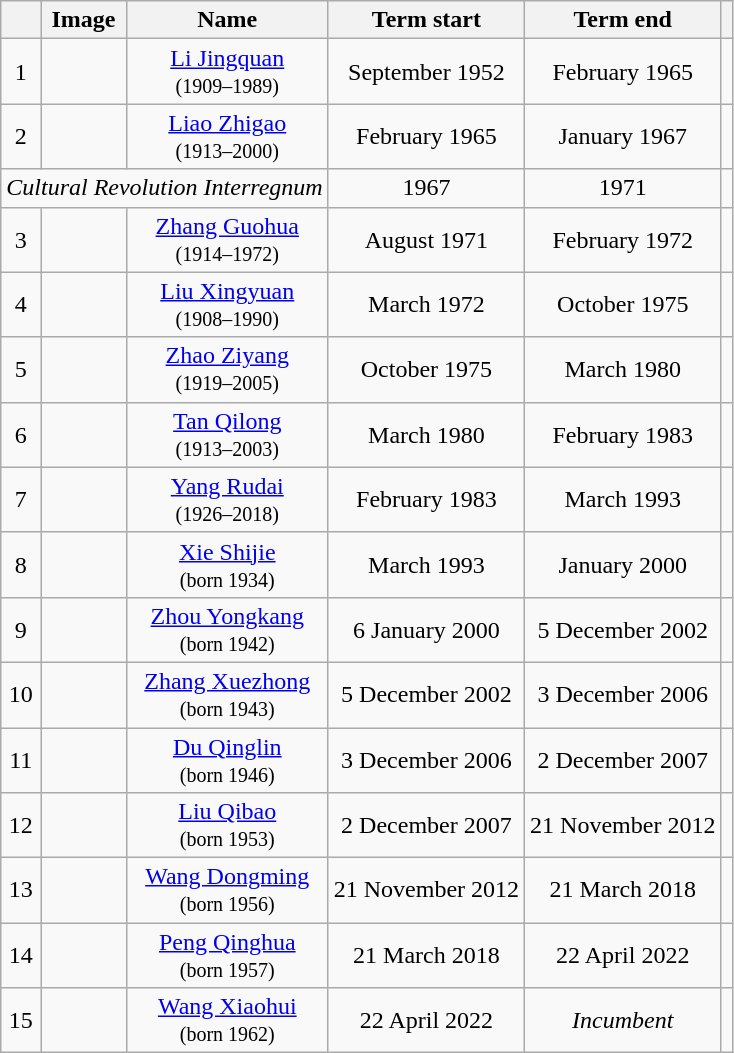<table class="wikitable" style="text-align:center">
<tr>
<th></th>
<th>Image</th>
<th>Name</th>
<th>Term start</th>
<th>Term end</th>
<th></th>
</tr>
<tr>
<td>1</td>
<td></td>
<td><a href='#'>Li Jingquan</a><br><small>(1909–1989)</small></td>
<td>September 1952</td>
<td>February 1965</td>
<td></td>
</tr>
<tr>
<td>2</td>
<td></td>
<td><a href='#'>Liao Zhigao</a><br><small>(1913–2000)</small></td>
<td>February 1965</td>
<td>January 1967</td>
<td></td>
</tr>
<tr>
<td colspan="3"><em>Cultural Revolution Interregnum</em></td>
<td>1967</td>
<td>1971</td>
<td></td>
</tr>
<tr>
<td>3</td>
<td></td>
<td><a href='#'>Zhang Guohua</a><br><small>(1914–1972)</small></td>
<td>August 1971</td>
<td>February 1972</td>
<td></td>
</tr>
<tr>
<td>4</td>
<td></td>
<td><a href='#'>Liu Xingyuan</a><br><small>(1908–1990)</small></td>
<td>March 1972</td>
<td>October 1975</td>
<td></td>
</tr>
<tr>
<td>5</td>
<td></td>
<td><a href='#'>Zhao Ziyang</a><br><small>(1919–2005)</small></td>
<td>October 1975</td>
<td>March 1980</td>
<td></td>
</tr>
<tr>
<td>6</td>
<td></td>
<td><a href='#'>Tan Qilong</a><br><small>(1913–2003)</small></td>
<td>March 1980</td>
<td>February 1983</td>
<td></td>
</tr>
<tr>
<td>7</td>
<td></td>
<td><a href='#'>Yang Rudai</a><br><small>(1926–2018)</small></td>
<td>February 1983</td>
<td>March 1993</td>
<td></td>
</tr>
<tr>
<td>8</td>
<td></td>
<td><a href='#'>Xie Shijie</a><br><small>(born 1934)</small></td>
<td>March 1993</td>
<td>January 2000</td>
<td></td>
</tr>
<tr>
<td>9</td>
<td></td>
<td><a href='#'>Zhou Yongkang</a><br><small>(born 1942)</small></td>
<td>6 January 2000</td>
<td>5 December 2002</td>
<td></td>
</tr>
<tr>
<td>10</td>
<td></td>
<td><a href='#'>Zhang Xuezhong</a><br><small>(born 1943)</small></td>
<td>5 December 2002</td>
<td>3 December 2006</td>
<td></td>
</tr>
<tr>
<td>11</td>
<td></td>
<td><a href='#'>Du Qinglin</a><br><small>(born 1946)</small></td>
<td>3 December 2006</td>
<td>2 December 2007</td>
<td></td>
</tr>
<tr>
<td>12</td>
<td></td>
<td><a href='#'>Liu Qibao</a><br><small>(born 1953)</small></td>
<td>2 December 2007</td>
<td>21 November 2012</td>
<td></td>
</tr>
<tr>
<td>13</td>
<td></td>
<td><a href='#'>Wang Dongming</a><br><small>(born 1956)</small></td>
<td>21 November 2012</td>
<td>21 March 2018</td>
<td></td>
</tr>
<tr>
<td>14</td>
<td></td>
<td><a href='#'>Peng Qinghua</a><br><small>(born 1957)</small></td>
<td>21 March 2018</td>
<td>22 April 2022</td>
<td></td>
</tr>
<tr>
<td>15</td>
<td></td>
<td><a href='#'>Wang Xiaohui</a><br><small>(born 1962)</small></td>
<td>22 April 2022</td>
<td><em>Incumbent</em></td>
<td></td>
</tr>
</table>
